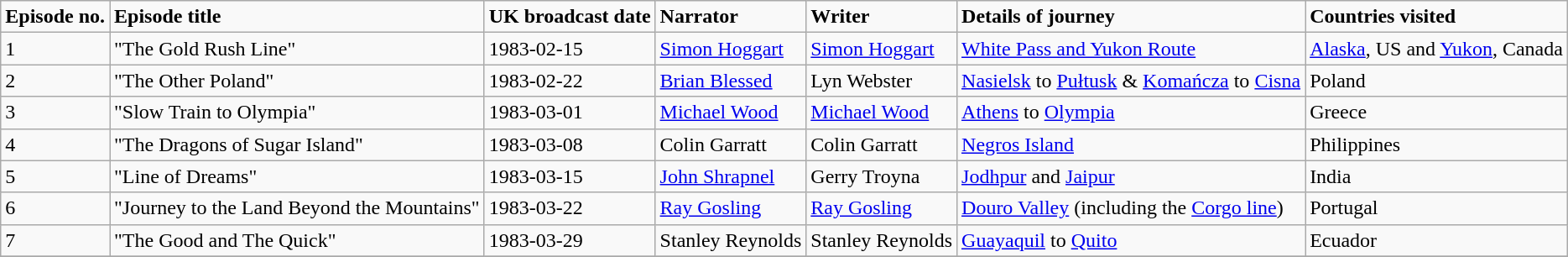<table class="wikitable">
<tr>
<td><strong>Episode no.</strong></td>
<td><strong>Episode title</strong></td>
<td><strong>UK broadcast date</strong></td>
<td><strong>Narrator</strong></td>
<td><strong>Writer</strong></td>
<td><strong>Details of journey</strong></td>
<td><strong>Countries visited</strong></td>
</tr>
<tr>
<td>1</td>
<td>"The Gold Rush Line"</td>
<td>1983-02-15</td>
<td><a href='#'>Simon Hoggart</a></td>
<td><a href='#'>Simon Hoggart</a></td>
<td><a href='#'>White Pass and Yukon Route</a></td>
<td><a href='#'>Alaska</a>, US and <a href='#'>Yukon</a>, Canada</td>
</tr>
<tr>
<td>2</td>
<td>"The Other Poland"</td>
<td>1983-02-22</td>
<td><a href='#'>Brian Blessed</a></td>
<td>Lyn Webster</td>
<td><a href='#'>Nasielsk</a> to <a href='#'>Pułtusk</a> & <a href='#'>Komańcza</a> to <a href='#'>Cisna</a></td>
<td>Poland</td>
</tr>
<tr>
<td>3</td>
<td>"Slow Train to Olympia"</td>
<td>1983-03-01</td>
<td><a href='#'>Michael Wood</a></td>
<td><a href='#'>Michael Wood</a></td>
<td><a href='#'>Athens</a> to <a href='#'>Olympia</a></td>
<td>Greece</td>
</tr>
<tr>
<td>4</td>
<td>"The Dragons of Sugar Island"</td>
<td>1983-03-08</td>
<td>Colin Garratt</td>
<td>Colin Garratt</td>
<td><a href='#'>Negros Island</a></td>
<td>Philippines</td>
</tr>
<tr>
<td>5</td>
<td>"Line of Dreams"</td>
<td>1983-03-15</td>
<td><a href='#'>John Shrapnel</a></td>
<td>Gerry Troyna</td>
<td><a href='#'>Jodhpur</a> and <a href='#'>Jaipur</a></td>
<td>India</td>
</tr>
<tr>
<td>6</td>
<td>"Journey to the Land Beyond the Mountains"</td>
<td>1983-03-22</td>
<td><a href='#'>Ray Gosling</a></td>
<td><a href='#'>Ray Gosling</a></td>
<td><a href='#'>Douro Valley</a> (including the <a href='#'>Corgo line</a>)</td>
<td>Portugal</td>
</tr>
<tr>
<td>7</td>
<td>"The Good and The Quick"</td>
<td>1983-03-29</td>
<td>Stanley Reynolds</td>
<td>Stanley Reynolds</td>
<td><a href='#'>Guayaquil</a> to <a href='#'>Quito</a></td>
<td>Ecuador</td>
</tr>
<tr>
</tr>
</table>
